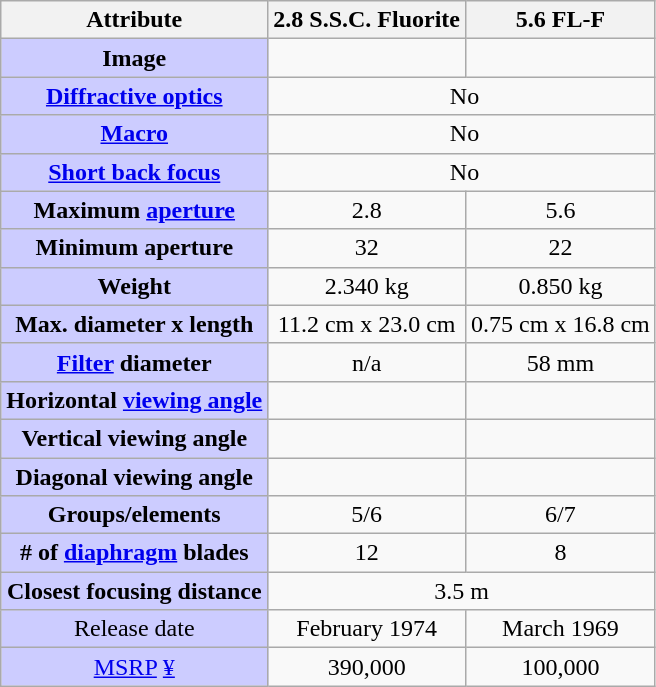<table class="wikitable">
<tr ">
<th>Attribute</th>
<th>2.8 S.S.C. Fluorite</th>
<th>5.6 FL-F</th>
</tr>
<tr>
<th style="background:#ccf; text-align:center;">Image</th>
<td style="text-align:center;"></td>
<td style="text-align:center;"></td>
</tr>
<tr>
<th style="background:#ccf; text-align:center;"><a href='#'>Diffractive optics</a></th>
<td style="text-align:center;" colspan="5"> No</td>
</tr>
<tr>
<th style="background:#ccf; text-align:center;"><a href='#'>Macro</a></th>
<td style="text-align:center;" colspan="2"> No</td>
</tr>
<tr>
<th style="background:#ccf; text-align:center;"><a href='#'>Short back focus</a></th>
<td style="text-align:center;" colspan="2"> No</td>
</tr>
<tr>
<th style="background:#ccf; text-align:center;">Maximum <a href='#'>aperture</a></th>
<td style="text-align:center;">2.8</td>
<td style="text-align:center;">5.6</td>
</tr>
<tr>
<th style="background:#ccf; text-align:center;">Minimum aperture</th>
<td style="text-align:center;">32</td>
<td style="text-align:center;">22</td>
</tr>
<tr>
<th style="background:#ccf; text-align:center;">Weight</th>
<td style="text-align:center;">2.340 kg</td>
<td style="text-align:center;">0.850 kg</td>
</tr>
<tr>
<th style="background:#ccf; text-align:center;">Max. diameter x length</th>
<td style="text-align:center;">11.2 cm x 23.0 cm</td>
<td style="text-align:center;">0.75 cm x 16.8 cm</td>
</tr>
<tr>
<th style="background:#ccf; text-align:center;"><a href='#'>Filter</a> diameter</th>
<td style="text-align:center;">n/a</td>
<td style="text-align:center;">58 mm</td>
</tr>
<tr>
<th style="background:#ccf; text-align:center;">Horizontal <a href='#'>viewing angle</a></th>
<td style="text-align:center;"></td>
<td style="text-align:center;"></td>
</tr>
<tr>
<th style="background:#ccf; text-align:center;">Vertical viewing angle</th>
<td style="text-align:center;"></td>
<td style="text-align:center;"></td>
</tr>
<tr>
<th style="background:#ccf; text-align:center;">Diagonal viewing angle</th>
<td style="text-align:center;"></td>
<td style="text-align:center;"></td>
</tr>
<tr>
<th style="background:#ccf; text-align:center;">Groups/elements</th>
<td style="text-align:center;">5/6</td>
<td style="text-align:center;">6/7</td>
</tr>
<tr>
<th style="background:#ccf; text-align:center;"># of <a href='#'>diaphragm</a> blades</th>
<td style="text-align:center;">12</td>
<td style="text-align:center;">8</td>
</tr>
<tr>
<th style="background:#ccf; text-align:center;">Closest focusing distance</th>
<td style="text-align:center;" colspan="2">3.5 m</td>
</tr>
<tr style="text-align:center;">
<td style="background:#ccf; ">Release date</td>
<td>February 1974</td>
<td>March 1969</td>
</tr>
<tr>
<td style="background:#ccf; text-align:center;"><a href='#'>MSRP</a> <a href='#'>¥</a></td>
<td style="text-align:center;">390,000</td>
<td style="text-align:center;">100,000</td>
</tr>
</table>
